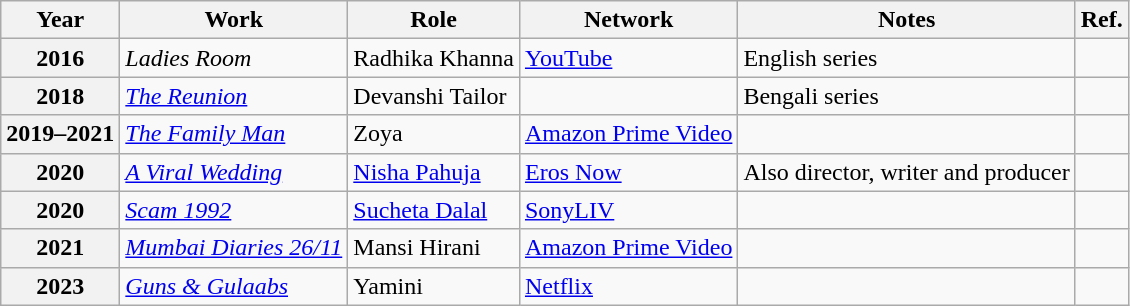<table class="wikitable plainrowheaders sortable">
<tr>
<th scope="col">Year</th>
<th scope="col">Work</th>
<th scope="col">Role</th>
<th>Network</th>
<th scope="col" class="unsortable">Notes</th>
<th scope="col" class="unsortable">Ref.</th>
</tr>
<tr>
<th scope="row">2016</th>
<td><em>Ladies Room</em></td>
<td>Radhika Khanna</td>
<td><a href='#'>YouTube</a></td>
<td>English series</td>
<td></td>
</tr>
<tr>
<th scope="row">2018</th>
<td><em><a href='#'>The Reunion</a></em></td>
<td>Devanshi Tailor</td>
<td></td>
<td>Bengali series</td>
<td></td>
</tr>
<tr>
<th scope="row">2019–2021</th>
<td><em><a href='#'>The Family Man</a></em></td>
<td>Zoya</td>
<td><a href='#'>Amazon Prime Video</a></td>
<td></td>
<td></td>
</tr>
<tr>
<th scope="row">2020</th>
<td><em><a href='#'>A Viral Wedding</a></em></td>
<td><a href='#'>Nisha Pahuja</a></td>
<td><a href='#'>Eros Now</a></td>
<td>Also director, writer and producer</td>
<td></td>
</tr>
<tr>
<th scope="row">2020</th>
<td><em><a href='#'>Scam 1992</a></em></td>
<td><a href='#'>Sucheta Dalal</a></td>
<td><a href='#'>SonyLIV</a></td>
<td></td>
<td></td>
</tr>
<tr>
<th scope="row">2021</th>
<td><em><a href='#'>Mumbai Diaries 26/11</a></em></td>
<td>Mansi Hirani</td>
<td><a href='#'>Amazon Prime Video</a></td>
<td></td>
<td></td>
</tr>
<tr>
<th scope="row">2023</th>
<td><em><a href='#'>Guns & Gulaabs</a></em></td>
<td>Yamini</td>
<td><a href='#'>Netflix</a></td>
<td></td>
<td></td>
</tr>
</table>
